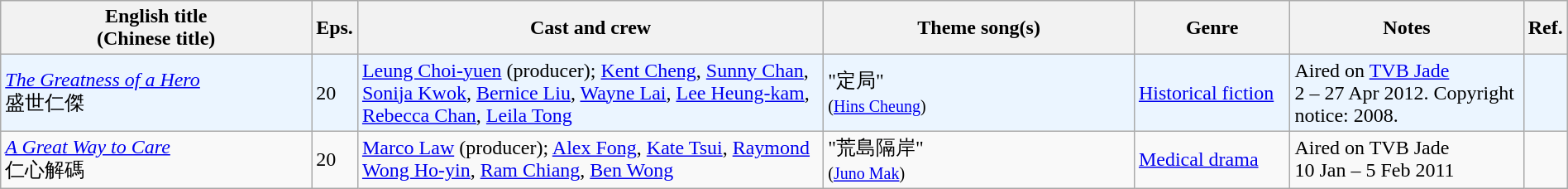<table class="wikitable" width="100%" style="text-align: left">
<tr>
<th align=center width=20% bgcolor="silver">English title <br> (Chinese title)</th>
<th align=center width=1% bgcolor="silver">Eps.</th>
<th align=center width=30% bgcolor="silver">Cast and crew</th>
<th align=center width=20% bgcolor="silver">Theme song(s)</th>
<th align=center width=10% bgcolor="silver">Genre</th>
<th align=center width=15% bgcolor="silver">Notes</th>
<th align=center width=1% bgcolor="silver">Ref.</th>
</tr>
<tr ---- bgcolor="ebf5ff">
<td><em><a href='#'>The Greatness of a Hero</a></em> <br> 盛世仁傑</td>
<td>20</td>
<td><a href='#'>Leung Choi-yuen</a> (producer); <a href='#'>Kent Cheng</a>, <a href='#'>Sunny Chan</a>, <a href='#'>Sonija Kwok</a>, <a href='#'>Bernice Liu</a>, <a href='#'>Wayne Lai</a>, <a href='#'>Lee Heung-kam</a>, <a href='#'>Rebecca Chan</a>, <a href='#'>Leila Tong</a></td>
<td>"定局" <br><small>(<a href='#'>Hins Cheung</a>)</small></td>
<td><a href='#'>Historical fiction</a></td>
<td>Aired on <a href='#'>TVB Jade</a><br>2 – 27 Apr 2012. Copyright notice: 2008.</td>
<td></td>
</tr>
<tr>
<td><em><a href='#'>A Great Way to Care</a></em> <br> 仁心解碼</td>
<td>20</td>
<td><a href='#'>Marco Law</a> (producer); <a href='#'>Alex Fong</a>, <a href='#'>Kate Tsui</a>, <a href='#'>Raymond Wong Ho-yin</a>, <a href='#'>Ram Chiang</a>, <a href='#'>Ben Wong</a></td>
<td>"荒島隔岸"<br><small>(<a href='#'>Juno Mak</a>)</small></td>
<td><a href='#'>Medical drama</a></td>
<td>Aired on TVB Jade<br>10 Jan – 5 Feb 2011</td>
<td></td>
</tr>
</table>
